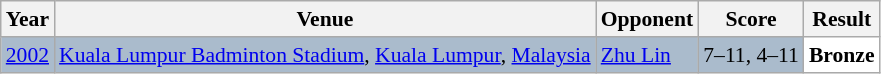<table class="sortable wikitable" style="font-size: 90%;">
<tr>
<th>Year</th>
<th>Venue</th>
<th>Opponent</th>
<th>Score</th>
<th>Result</th>
</tr>
<tr style="background:#AABBCC">
<td align="center"><a href='#'>2002</a></td>
<td align="left"><a href='#'>Kuala Lumpur Badminton Stadium</a>, <a href='#'>Kuala Lumpur</a>, <a href='#'>Malaysia</a></td>
<td align="left"> <a href='#'>Zhu Lin</a></td>
<td align="left">7–11, 4–11</td>
<td style="text-align:left; background:white"> <strong>Bronze</strong></td>
</tr>
</table>
